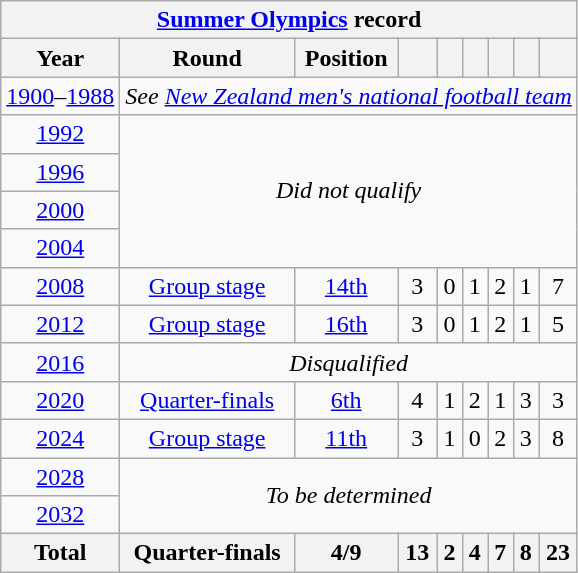<table class="wikitable" style="text-align: center;">
<tr>
<th colspan=10><a href='#'>Summer Olympics</a> record</th>
</tr>
<tr>
<th>Year</th>
<th>Round</th>
<th>Position</th>
<th></th>
<th></th>
<th></th>
<th></th>
<th></th>
<th></th>
</tr>
<tr>
<td><a href='#'>1900</a>–<a href='#'>1988</a></td>
<td colspan=8><em>See <a href='#'>New Zealand men's national football team</a></em></td>
</tr>
<tr>
<td> <a href='#'>1992</a></td>
<td rowspan=4 colspan=8><em>Did not qualify</em></td>
</tr>
<tr>
<td> <a href='#'>1996</a></td>
</tr>
<tr>
<td> <a href='#'>2000</a></td>
</tr>
<tr>
<td> <a href='#'>2004</a></td>
</tr>
<tr>
<td> <a href='#'>2008</a></td>
<td><a href='#'>Group stage</a></td>
<td><a href='#'>14th</a></td>
<td>3</td>
<td>0</td>
<td>1</td>
<td>2</td>
<td>1</td>
<td>7</td>
</tr>
<tr>
<td> <a href='#'>2012</a></td>
<td><a href='#'>Group stage</a></td>
<td><a href='#'>16th</a></td>
<td>3</td>
<td>0</td>
<td>1</td>
<td>2</td>
<td>1</td>
<td>5</td>
</tr>
<tr>
<td> <a href='#'>2016</a></td>
<td colspan=8><em>Disqualified</em></td>
</tr>
<tr>
<td> <a href='#'>2020</a></td>
<td><a href='#'>Quarter-finals</a></td>
<td><a href='#'>6th</a></td>
<td>4</td>
<td>1</td>
<td>2</td>
<td>1</td>
<td>3</td>
<td>3</td>
</tr>
<tr>
<td> <a href='#'>2024</a></td>
<td><a href='#'>Group stage</a></td>
<td><a href='#'>11th</a></td>
<td>3</td>
<td>1</td>
<td>0</td>
<td>2</td>
<td>3</td>
<td>8</td>
</tr>
<tr>
<td> <a href='#'>2028</a></td>
<td rowspan="2" colspan="8"><em>To be determined</em></td>
</tr>
<tr>
<td> <a href='#'>2032</a></td>
</tr>
<tr>
<th>Total</th>
<th>Quarter-finals</th>
<th>4/9</th>
<th>13</th>
<th>2</th>
<th>4</th>
<th>7</th>
<th>8</th>
<th>23</th>
</tr>
</table>
